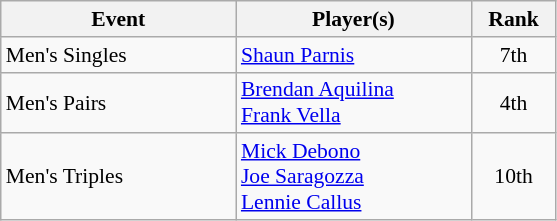<table class="wikitable" style="font-size:90%">
<tr>
<th width=150>Event</th>
<th width=150>Player(s)</th>
<th width=50>Rank</th>
</tr>
<tr>
<td>Men's Singles</td>
<td><a href='#'>Shaun Parnis</a></td>
<td align="center">7th</td>
</tr>
<tr>
<td>Men's Pairs</td>
<td><a href='#'>Brendan Aquilina</a><br><a href='#'>Frank Vella</a></td>
<td align="center">4th</td>
</tr>
<tr>
<td>Men's Triples</td>
<td><a href='#'>Mick Debono</a><br><a href='#'>Joe Saragozza</a><br><a href='#'>Lennie Callus</a></td>
<td align="center">10th</td>
</tr>
</table>
